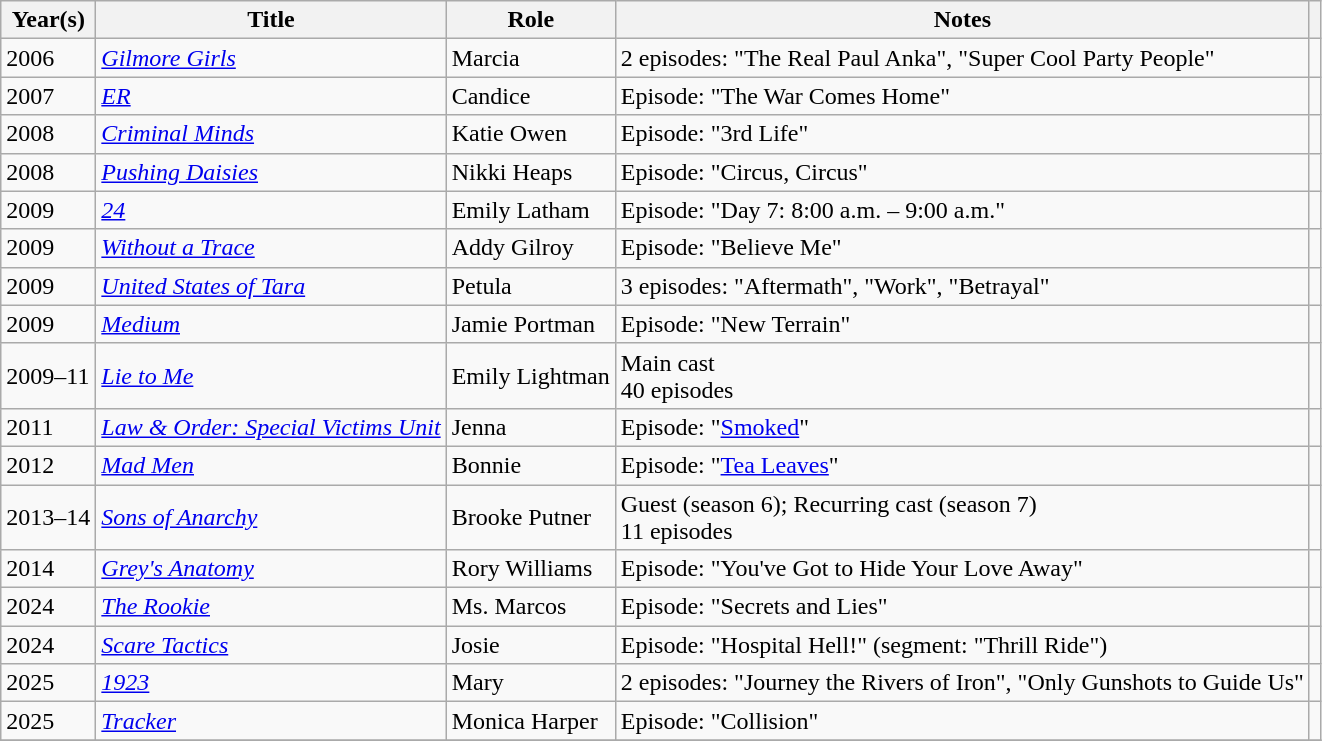<table class="wikitable sortable">
<tr>
<th scope="col">Year(s)</th>
<th scope="col">Title</th>
<th scope="col">Role</th>
<th scope="col" class="unsortable">Notes</th>
<th scope="col" class="unsortable"></th>
</tr>
<tr>
<td>2006</td>
<td><em><a href='#'>Gilmore Girls</a></em></td>
<td>Marcia</td>
<td>2 episodes: "The Real Paul Anka", "Super Cool Party People"</td>
<td style="text-align:center;"></td>
</tr>
<tr>
<td>2007</td>
<td><em><a href='#'>ER</a></em></td>
<td>Candice</td>
<td>Episode: "The War Comes Home"</td>
<td></td>
</tr>
<tr>
<td>2008</td>
<td><em><a href='#'>Criminal Minds</a></em></td>
<td>Katie Owen</td>
<td>Episode: "3rd Life"</td>
<td></td>
</tr>
<tr>
<td>2008</td>
<td><em><a href='#'>Pushing Daisies</a></em></td>
<td>Nikki Heaps</td>
<td>Episode: "Circus, Circus"</td>
<td></td>
</tr>
<tr>
<td>2009</td>
<td><em><a href='#'>24</a></em></td>
<td>Emily Latham</td>
<td>Episode: "Day 7: 8:00 a.m. – 9:00 a.m."</td>
<td></td>
</tr>
<tr>
<td>2009</td>
<td><em><a href='#'>Without a Trace</a></em></td>
<td>Addy Gilroy</td>
<td>Episode: "Believe Me"</td>
<td></td>
</tr>
<tr>
<td>2009</td>
<td><em><a href='#'>United States of Tara</a></em></td>
<td>Petula</td>
<td>3 episodes: "Aftermath", "Work", "Betrayal"</td>
<td></td>
</tr>
<tr>
<td>2009</td>
<td><em><a href='#'>Medium</a></em></td>
<td>Jamie Portman</td>
<td>Episode: "New Terrain"</td>
<td></td>
</tr>
<tr>
<td>2009–11</td>
<td><em><a href='#'>Lie to Me</a></em></td>
<td>Emily Lightman</td>
<td>Main cast<br>40 episodes</td>
<td style="text-align:center;"></td>
</tr>
<tr>
<td>2011</td>
<td><em><a href='#'>Law & Order: Special Victims Unit</a></em></td>
<td>Jenna</td>
<td>Episode: "<a href='#'>Smoked</a>"</td>
<td style="text-align:center;"></td>
</tr>
<tr>
<td>2012</td>
<td><em><a href='#'>Mad Men</a></em></td>
<td>Bonnie</td>
<td>Episode: "<a href='#'>Tea Leaves</a>"</td>
<td></td>
</tr>
<tr>
<td>2013–14</td>
<td><em><a href='#'>Sons of Anarchy</a></em></td>
<td>Brooke Putner</td>
<td>Guest (season 6); Recurring cast (season 7)<br>11 episodes</td>
<td style="text-align:center;"></td>
</tr>
<tr>
<td>2014</td>
<td><em><a href='#'>Grey's Anatomy</a></em></td>
<td>Rory Williams</td>
<td>Episode: "You've Got to Hide Your Love Away"</td>
<td></td>
</tr>
<tr>
<td>2024</td>
<td><em><a href='#'>The Rookie</a></em></td>
<td>Ms. Marcos</td>
<td>Episode: "Secrets and Lies"</td>
<td></td>
</tr>
<tr>
<td>2024</td>
<td><em><a href='#'>Scare Tactics</a></em></td>
<td>Josie</td>
<td>Episode: "Hospital Hell!" (segment: "Thrill Ride")</td>
<td></td>
</tr>
<tr>
<td>2025</td>
<td><em><a href='#'>1923</a></em></td>
<td>Mary</td>
<td>2 episodes: "Journey the Rivers of Iron", "Only Gunshots to Guide Us"</td>
<td></td>
</tr>
<tr>
<td>2025</td>
<td><em><a href='#'>Tracker</a></em></td>
<td>Monica Harper</td>
<td>Episode: "Collision"</td>
<td></td>
</tr>
<tr>
</tr>
</table>
